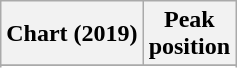<table class="wikitable sortable plainrowheaders" style="text-align:center">
<tr>
<th scope="col">Chart (2019)</th>
<th scope="col">Peak<br>position</th>
</tr>
<tr>
</tr>
<tr>
</tr>
<tr>
</tr>
</table>
